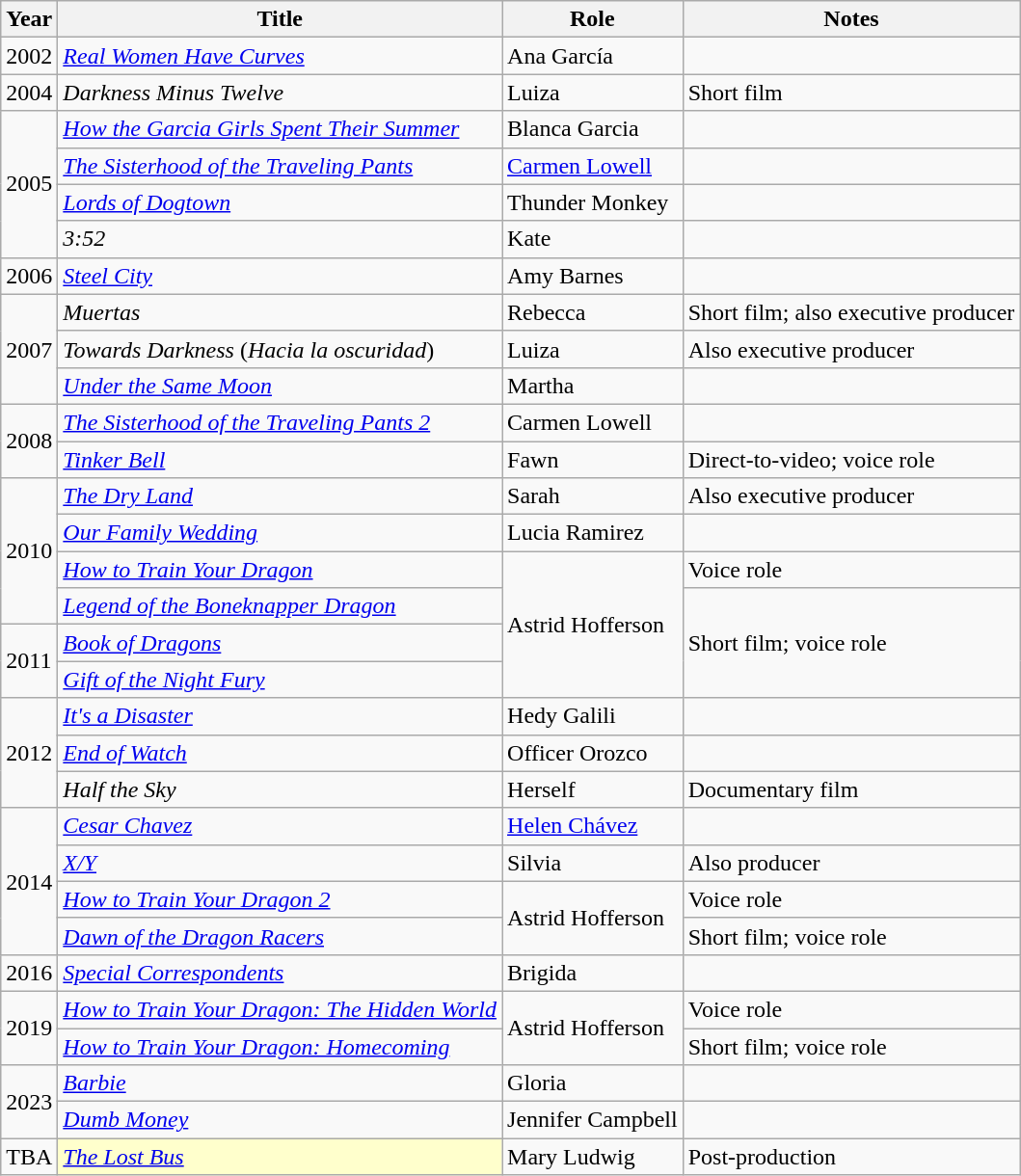<table class="wikitable sortable">
<tr>
<th>Year</th>
<th>Title</th>
<th>Role</th>
<th class="unsortable">Notes</th>
</tr>
<tr>
<td>2002</td>
<td><em><a href='#'>Real Women Have Curves</a></em></td>
<td>Ana García</td>
<td></td>
</tr>
<tr>
<td>2004</td>
<td><em>Darkness Minus Twelve</em></td>
<td>Luiza</td>
<td>Short film</td>
</tr>
<tr>
<td rowspan="4">2005</td>
<td><em><a href='#'>How the Garcia Girls Spent Their Summer</a></em></td>
<td>Blanca Garcia</td>
<td></td>
</tr>
<tr>
<td><em><a href='#'>The Sisterhood of the Traveling Pants</a></em></td>
<td><a href='#'>Carmen Lowell</a></td>
<td></td>
</tr>
<tr>
<td><em><a href='#'>Lords of Dogtown</a></em></td>
<td>Thunder Monkey</td>
<td></td>
</tr>
<tr>
<td><em>3:52</em></td>
<td>Kate</td>
<td></td>
</tr>
<tr>
<td>2006</td>
<td><em><a href='#'>Steel City</a></em></td>
<td>Amy Barnes</td>
<td></td>
</tr>
<tr>
<td rowspan="3">2007</td>
<td><em>Muertas</em></td>
<td>Rebecca</td>
<td>Short film; also executive producer</td>
</tr>
<tr>
<td><em>Towards Darkness</em> (<em>Hacia la oscuridad</em>)</td>
<td>Luiza</td>
<td>Also executive producer</td>
</tr>
<tr>
<td><em><a href='#'>Under the Same Moon</a></em></td>
<td>Martha</td>
<td></td>
</tr>
<tr>
<td rowspan="2">2008</td>
<td><em><a href='#'>The Sisterhood of the Traveling Pants 2</a></em></td>
<td>Carmen Lowell</td>
<td></td>
</tr>
<tr>
<td><em><a href='#'>Tinker Bell</a></em></td>
<td>Fawn</td>
<td>Direct-to-video; voice role</td>
</tr>
<tr>
<td rowspan="4">2010</td>
<td><em><a href='#'>The Dry Land</a></em></td>
<td>Sarah</td>
<td>Also executive producer</td>
</tr>
<tr>
<td><em><a href='#'>Our Family Wedding</a></em></td>
<td>Lucia Ramirez</td>
<td></td>
</tr>
<tr>
<td><em><a href='#'>How to Train Your Dragon</a></em></td>
<td rowspan="4">Astrid Hofferson</td>
<td>Voice role</td>
</tr>
<tr>
<td><em><a href='#'>Legend of the Boneknapper Dragon</a></em></td>
<td rowspan="3">Short film; voice role</td>
</tr>
<tr>
<td rowspan="2">2011</td>
<td><em><a href='#'>Book of Dragons</a></em></td>
</tr>
<tr>
<td><em><a href='#'>Gift of the Night Fury</a></em></td>
</tr>
<tr>
<td rowspan="3">2012</td>
<td><em><a href='#'>It's a Disaster</a></em></td>
<td>Hedy Galili</td>
<td></td>
</tr>
<tr>
<td><em><a href='#'>End of Watch</a></em></td>
<td>Officer Orozco</td>
<td></td>
</tr>
<tr>
<td><em>Half the Sky</em></td>
<td>Herself</td>
<td>Documentary film</td>
</tr>
<tr>
<td rowspan="4">2014</td>
<td><em><a href='#'>Cesar Chavez</a></em></td>
<td><a href='#'>Helen Chávez</a></td>
<td></td>
</tr>
<tr>
<td><em><a href='#'>X/Y</a></em></td>
<td>Silvia</td>
<td>Also producer</td>
</tr>
<tr>
<td><em><a href='#'>How to Train Your Dragon 2</a></em></td>
<td rowspan="2">Astrid Hofferson</td>
<td>Voice role</td>
</tr>
<tr>
<td><em><a href='#'>Dawn of the Dragon Racers</a></em></td>
<td>Short film; voice role</td>
</tr>
<tr>
<td>2016</td>
<td><em><a href='#'>Special Correspondents</a></em></td>
<td>Brigida</td>
<td></td>
</tr>
<tr>
<td rowspan="2">2019</td>
<td><em><a href='#'>How to Train Your Dragon: The Hidden World</a></em></td>
<td rowspan="2">Astrid Hofferson</td>
<td>Voice role</td>
</tr>
<tr>
<td><em><a href='#'>How to Train Your Dragon: Homecoming</a></em></td>
<td>Short film; voice role</td>
</tr>
<tr>
<td rowspan="2">2023</td>
<td><em><a href='#'>Barbie</a></em></td>
<td>Gloria</td>
<td></td>
</tr>
<tr>
<td><em><a href='#'>Dumb Money</a></em></td>
<td>Jennifer Campbell</td>
<td></td>
</tr>
<tr>
<td>TBA</td>
<td style="background:#FFFFCC;"><em><a href='#'>The Lost Bus</a></em> </td>
<td>Mary Ludwig</td>
<td>Post-production</td>
</tr>
</table>
